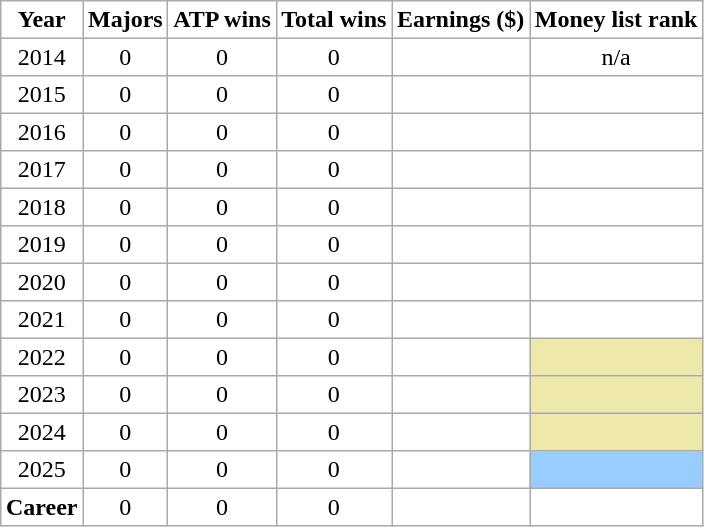<table cellpadding=3 cellspacing=0 border=1 style=font-size:100%;border:#aaa;solid:1;border-collapse:collapse;text-align:center>
<tr>
<th>Year</th>
<th>Majors</th>
<th>ATP wins</th>
<th>Total wins</th>
<th>Earnings ($)</th>
<th>Money list rank</th>
</tr>
<tr>
<td>2014</td>
<td>0</td>
<td>0</td>
<td>0</td>
<td align=right></td>
<td>n/a</td>
</tr>
<tr>
<td>2015</td>
<td>0</td>
<td>0</td>
<td>0</td>
<td align=right></td>
<td></td>
</tr>
<tr>
<td>2016</td>
<td>0</td>
<td>0</td>
<td>0</td>
<td align=right></td>
<td></td>
</tr>
<tr>
<td>2017</td>
<td>0</td>
<td>0</td>
<td>0</td>
<td align=right></td>
<td></td>
</tr>
<tr>
<td>2018</td>
<td>0</td>
<td>0</td>
<td>0</td>
<td align=right></td>
<td></td>
</tr>
<tr>
<td>2019</td>
<td>0</td>
<td>0</td>
<td>0</td>
<td align=right></td>
<td></td>
</tr>
<tr>
<td>2020</td>
<td>0</td>
<td>0</td>
<td>0</td>
<td align=right></td>
<td></td>
</tr>
<tr>
<td>2021</td>
<td>0</td>
<td>0</td>
<td>0</td>
<td align=right></td>
<td></td>
</tr>
<tr>
<td>2022</td>
<td>0</td>
<td>0</td>
<td>0</td>
<td align=right></td>
<td style=background:#eee8aa></td>
</tr>
<tr>
<td>2023</td>
<td>0</td>
<td>0</td>
<td>0</td>
<td align=right></td>
<td style=background:#eee8aa></td>
</tr>
<tr>
<td>2024</td>
<td>0</td>
<td>0</td>
<td>0</td>
<td align=right></td>
<td style=background:#eee8aa></td>
</tr>
<tr>
<td>2025</td>
<td>0</td>
<td>0</td>
<td>0</td>
<td align=right></td>
<td style=background:#9cf></td>
</tr>
<tr>
<td><strong>Career</strong></td>
<td>0</td>
<td>0</td>
<td>0</td>
<td></td>
<td></td>
</tr>
</table>
